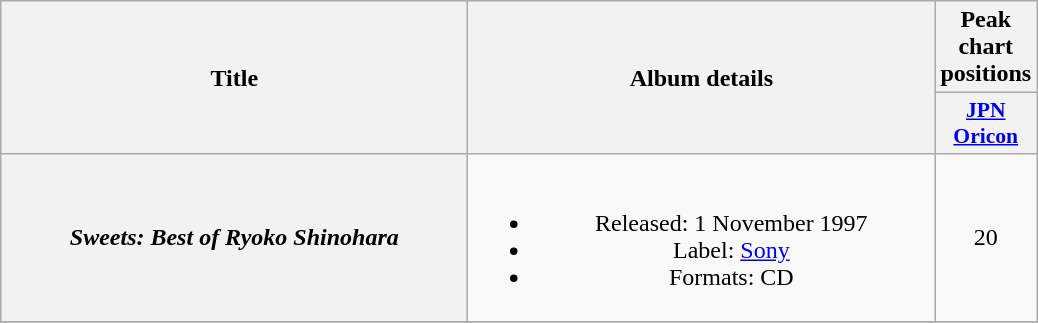<table class="wikitable plainrowheaders" style="text-align:center;">
<tr>
<th scope="col" rowspan="2" style="width:19em;">Title</th>
<th scope="col" rowspan="2" style="width:19em;">Album details</th>
<th scope="col">Peak chart positions</th>
</tr>
<tr>
<th scope="col" style="width:2.9em;font-size:90%;"><a href='#'>JPN<br>Oricon</a><br></th>
</tr>
<tr>
<th scope="row"><em>Sweets: Best of Ryoko Shinohara</em></th>
<td><br><ul><li>Released: 1 November 1997</li><li>Label: <a href='#'>Sony</a></li><li>Formats: CD</li></ul></td>
<td>20</td>
</tr>
<tr>
</tr>
</table>
